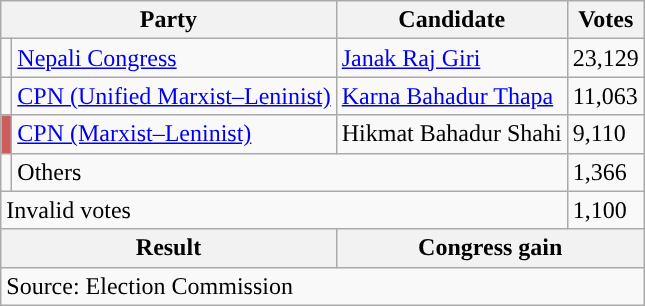<table class="wikitable">
<tr>
<th colspan="2">Party</th>
<th>Candidate</th>
<th>Votes</th>
</tr>
<tr>
<td style="background-color:"></td>
<td><a href='#'>Nepali Congress</a></td>
<td><a href='#'>Janak Raj Giri</a></td>
<td>23,129</td>
</tr>
<tr>
<td style="background-color:"></td>
<td><a href='#'>CPN (Unified Marxist–Leninist)</a></td>
<td><a href='#'>Karna Bahadur Thapa</a></td>
<td>11,063</td>
</tr>
<tr>
<td style="background-color:indianred"></td>
<td><a href='#'>CPN (Marxist–Leninist)</a></td>
<td>Hikmat Bahadur Shahi</td>
<td>9,110</td>
</tr>
<tr>
<td></td>
<td colspan="2">Others</td>
<td>1,366</td>
</tr>
<tr>
<td colspan="3">Invalid votes</td>
<td>1,100</td>
</tr>
<tr>
<th colspan="2">Result</th>
<th colspan="2">Congress gain</th>
</tr>
<tr>
<td colspan="4">Source: Election Commission</td>
</tr>
</table>
